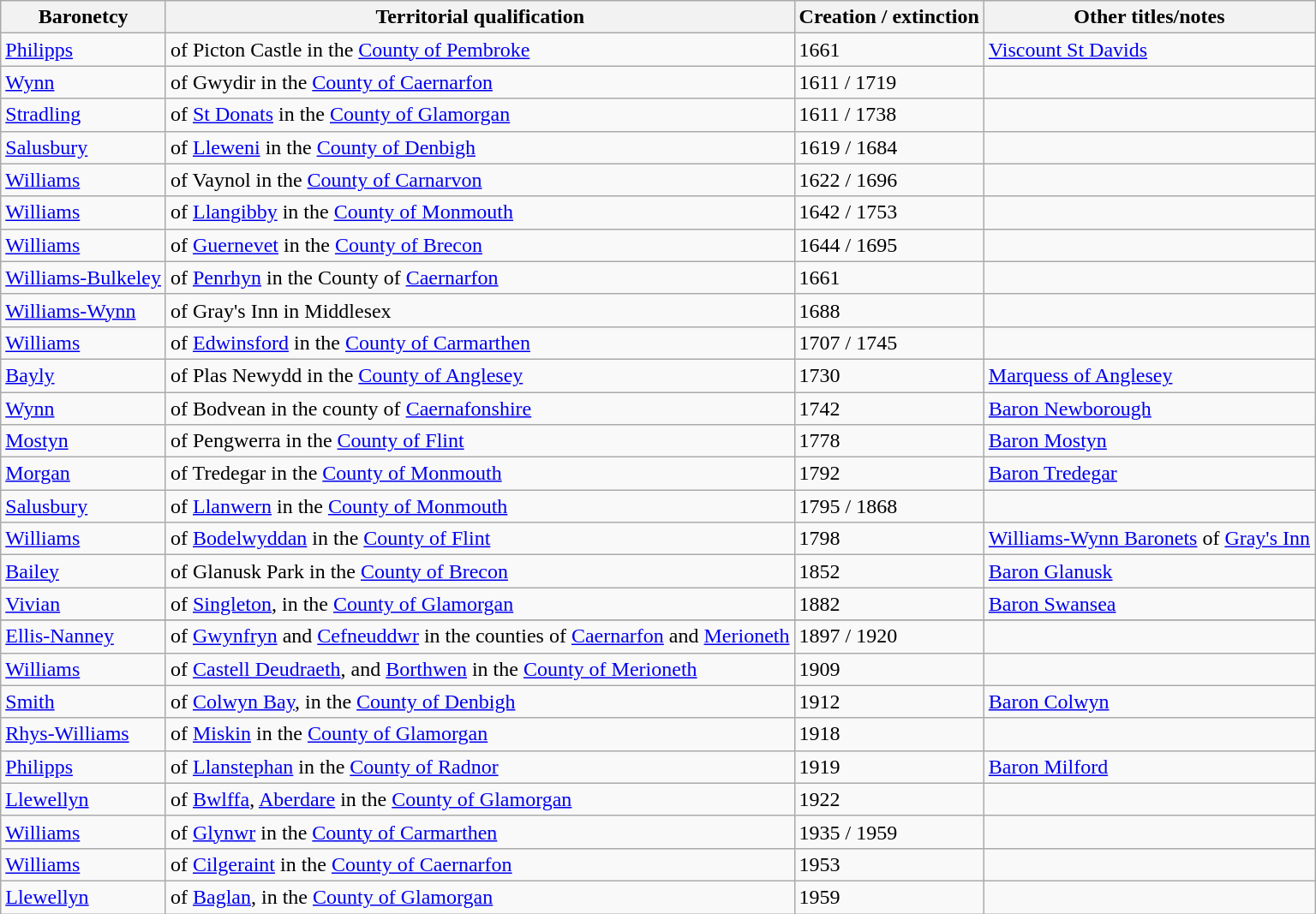<table class="wikitable" style="text-align:left">
<tr>
<th>Baronetcy</th>
<th>Territorial qualification</th>
<th>Creation / extinction</th>
<th>Other titles/notes</th>
</tr>
<tr>
<td><a href='#'>Philipps</a></td>
<td>of Picton Castle in the <a href='#'>County of Pembroke</a></td>
<td>1661</td>
<td><a href='#'>Viscount St Davids</a></td>
</tr>
<tr>
<td><a href='#'>Wynn</a></td>
<td>of Gwydir in the <a href='#'>County of Caernarfon</a></td>
<td>1611 / 1719</td>
<td></td>
</tr>
<tr>
<td><a href='#'>Stradling</a></td>
<td>of <a href='#'>St Donats</a> in the <a href='#'>County of Glamorgan</a></td>
<td>1611 / 1738</td>
<td></td>
</tr>
<tr>
<td><a href='#'>Salusbury</a></td>
<td>of <a href='#'>Lleweni</a> in the <a href='#'>County of Denbigh</a></td>
<td>1619 / 1684</td>
<td></td>
</tr>
<tr>
<td><a href='#'>Williams</a></td>
<td>of Vaynol in the <a href='#'>County of Carnarvon</a></td>
<td>1622 / 1696</td>
<td></td>
</tr>
<tr>
<td><a href='#'>Williams</a></td>
<td>of <a href='#'>Llangibby</a> in the <a href='#'>County of Monmouth</a></td>
<td>1642 / 1753</td>
<td></td>
</tr>
<tr>
<td><a href='#'>Williams</a></td>
<td>of <a href='#'>Guernevet</a> in the <a href='#'>County of Brecon</a></td>
<td>1644 / 1695</td>
<td></td>
</tr>
<tr>
<td><a href='#'>Williams-Bulkeley</a></td>
<td>of <a href='#'>Penrhyn</a> in the County of <a href='#'>Caernarfon</a></td>
<td>1661</td>
</tr>
<tr>
<td><a href='#'>Williams-Wynn</a></td>
<td>of Gray's Inn in Middlesex</td>
<td>1688</td>
<td></td>
</tr>
<tr>
<td><a href='#'>Williams</a></td>
<td>of <a href='#'>Edwinsford</a> in the <a href='#'>County of Carmarthen</a></td>
<td>1707 / 1745</td>
<td></td>
</tr>
<tr>
<td><a href='#'>Bayly</a></td>
<td>of Plas Newydd in the <a href='#'>County of Anglesey</a></td>
<td>1730</td>
<td><a href='#'>Marquess of Anglesey</a></td>
</tr>
<tr>
<td><a href='#'>Wynn</a></td>
<td>of Bodvean in the county of <a href='#'>Caernafonshire</a></td>
<td>1742</td>
<td><a href='#'>Baron Newborough</a></td>
</tr>
<tr>
<td><a href='#'>Mostyn</a></td>
<td>of Pengwerra in the <a href='#'>County of Flint</a></td>
<td>1778</td>
<td><a href='#'>Baron Mostyn</a></td>
</tr>
<tr>
<td><a href='#'>Morgan</a></td>
<td>of Tredegar in the <a href='#'>County of Monmouth</a></td>
<td>1792</td>
<td><a href='#'>Baron Tredegar</a></td>
</tr>
<tr>
<td><a href='#'>Salusbury</a></td>
<td>of <a href='#'>Llanwern</a> in the <a href='#'>County of Monmouth</a></td>
<td>1795 / 1868</td>
<td></td>
</tr>
<tr>
<td><a href='#'>Williams</a></td>
<td>of <a href='#'>Bodelwyddan</a> in the <a href='#'>County of Flint</a></td>
<td>1798</td>
<td><a href='#'>Williams-Wynn Baronets</a> of <a href='#'>Gray's Inn</a></td>
</tr>
<tr>
<td><a href='#'>Bailey</a></td>
<td>of Glanusk Park in the <a href='#'>County of Brecon</a></td>
<td>1852</td>
<td><a href='#'>Baron Glanusk</a></td>
</tr>
<tr>
<td><a href='#'>Vivian</a></td>
<td>of <a href='#'>Singleton</a>, in the <a href='#'>County of Glamorgan</a></td>
<td>1882</td>
<td><a href='#'>Baron Swansea</a></td>
</tr>
<tr>
</tr>
<tr>
<td><a href='#'>Ellis-Nanney</a></td>
<td>of <a href='#'>Gwynfryn</a> and <a href='#'>Cefneuddwr</a> in the counties of <a href='#'>Caernarfon</a> and <a href='#'>Merioneth</a></td>
<td>1897 / 1920</td>
<td></td>
</tr>
<tr>
<td><a href='#'>Williams</a></td>
<td>of <a href='#'>Castell Deudraeth</a>, and <a href='#'>Borthwen</a> in the <a href='#'>County of Merioneth</a></td>
<td>1909</td>
<td></td>
</tr>
<tr>
<td><a href='#'>Smith</a></td>
<td>of <a href='#'>Colwyn Bay</a>, in the <a href='#'>County of Denbigh</a></td>
<td>1912</td>
<td><a href='#'>Baron Colwyn</a></td>
</tr>
<tr>
<td><a href='#'>Rhys-Williams</a></td>
<td>of <a href='#'>Miskin</a> in the <a href='#'>County of Glamorgan</a></td>
<td>1918</td>
<td></td>
</tr>
<tr>
<td><a href='#'>Philipps</a></td>
<td>of <a href='#'>Llanstephan</a> in the <a href='#'>County of Radnor</a></td>
<td>1919</td>
<td><a href='#'>Baron Milford</a></td>
</tr>
<tr>
<td><a href='#'>Llewellyn</a></td>
<td>of <a href='#'>Bwlffa</a>, <a href='#'>Aberdare</a> in the <a href='#'>County of Glamorgan</a></td>
<td>1922</td>
<td></td>
</tr>
<tr>
<td><a href='#'>Williams</a></td>
<td>of <a href='#'>Glynwr</a> in the <a href='#'>County of Carmarthen</a></td>
<td>1935 / 1959</td>
<td></td>
</tr>
<tr>
<td><a href='#'>Williams</a></td>
<td>of <a href='#'>Cilgeraint</a> in the <a href='#'>County of Caernarfon</a></td>
<td>1953</td>
<td></td>
</tr>
<tr>
<td><a href='#'>Llewellyn</a></td>
<td>of <a href='#'>Baglan</a>, in the <a href='#'>County of Glamorgan</a></td>
<td>1959</td>
<td></td>
</tr>
</table>
